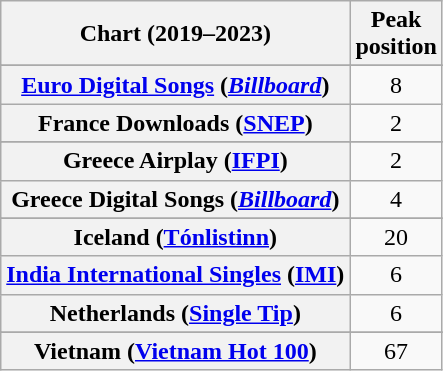<table class="wikitable sortable plainrowheaders" style="text-align:center">
<tr>
<th scope="col">Chart (2019–2023)</th>
<th scope="col">Peak<br>position</th>
</tr>
<tr>
</tr>
<tr>
</tr>
<tr>
</tr>
<tr>
</tr>
<tr>
</tr>
<tr>
</tr>
<tr>
</tr>
<tr>
<th scope="row"><a href='#'>Euro Digital Songs</a> (<em><a href='#'>Billboard</a></em>)</th>
<td>8</td>
</tr>
<tr>
<th scope="row">France Downloads (<a href='#'>SNEP</a>)</th>
<td>2</td>
</tr>
<tr>
</tr>
<tr>
<th scope="row">Greece Airplay (<a href='#'>IFPI</a>)</th>
<td>2</td>
</tr>
<tr>
<th scope="row">Greece Digital Songs (<em><a href='#'>Billboard</a></em>)</th>
<td>4</td>
</tr>
<tr>
</tr>
<tr>
</tr>
<tr>
<th scope="row">Iceland (<a href='#'>Tónlistinn</a>)</th>
<td>20</td>
</tr>
<tr>
<th scope="row"><a href='#'>India International Singles</a> (<a href='#'>IMI</a>)</th>
<td>6</td>
</tr>
<tr>
<th scope="row">Netherlands (<a href='#'>Single Tip</a>)</th>
<td>6</td>
</tr>
<tr>
</tr>
<tr>
</tr>
<tr>
</tr>
<tr>
</tr>
<tr>
</tr>
<tr>
</tr>
<tr>
</tr>
<tr>
<th scope="row">Vietnam (<a href='#'>Vietnam Hot 100</a>)</th>
<td>67</td>
</tr>
</table>
